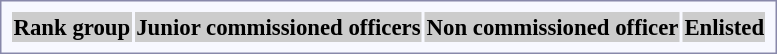<table style="border:1px solid #8888aa; background-color:#f7f8ff; padding:5px; font-size:95%; margin: 0px 12px 12px 0px;">
<tr style="background:#ccc;">
<th>Rank group</th>
<th colspan=10>Junior commissioned officers</th>
<th colspan=16>Non commissioned officer</th>
<th colspan=10>Enlisted<br></th>
</tr>
</table>
